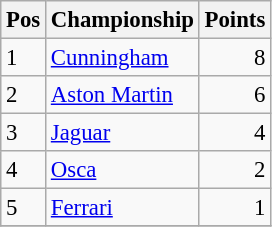<table class="wikitable" style="font-size: 95%;">
<tr>
<th>Pos</th>
<th>Championship</th>
<th>Points</th>
</tr>
<tr>
<td>1</td>
<td> <a href='#'>Cunningham</a></td>
<td align="right">8</td>
</tr>
<tr>
<td>2</td>
<td> <a href='#'>Aston Martin</a></td>
<td align="right">6</td>
</tr>
<tr>
<td>3</td>
<td> <a href='#'>Jaguar</a></td>
<td align="right">4</td>
</tr>
<tr>
<td>4</td>
<td> <a href='#'>Osca</a></td>
<td align="right">2</td>
</tr>
<tr>
<td>5</td>
<td> <a href='#'>Ferrari</a></td>
<td align="right">1</td>
</tr>
<tr>
</tr>
</table>
